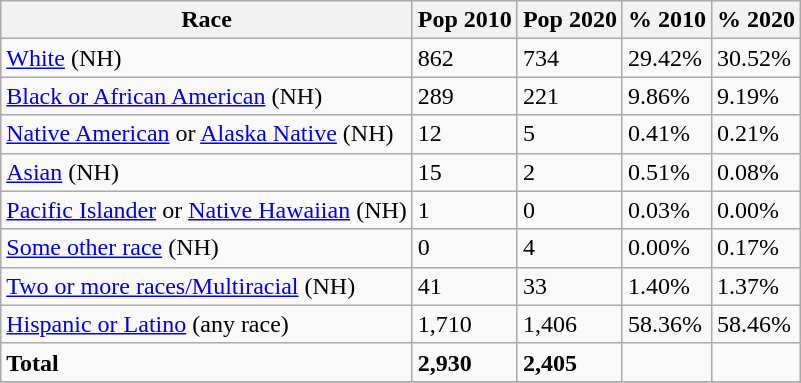<table class="wikitable">
<tr>
<th>Race</th>
<th>Pop 2010</th>
<th>Pop 2020</th>
<th>% 2010</th>
<th>% 2020</th>
</tr>
<tr>
<td><a href='#'>White</a> (NH)</td>
<td>862</td>
<td>734</td>
<td>29.42%</td>
<td>30.52%</td>
</tr>
<tr>
<td><a href='#'>Black or African American</a> (NH)</td>
<td>289</td>
<td>221</td>
<td>9.86%</td>
<td>9.19%</td>
</tr>
<tr>
<td><a href='#'>Native American</a> or <a href='#'>Alaska Native</a> (NH)</td>
<td>12</td>
<td>5</td>
<td>0.41%</td>
<td>0.21%</td>
</tr>
<tr>
<td><a href='#'>Asian</a> (NH)</td>
<td>15</td>
<td>2</td>
<td>0.51%</td>
<td>0.08%</td>
</tr>
<tr>
<td><a href='#'>Pacific Islander</a> or <a href='#'>Native Hawaiian</a> (NH)</td>
<td>1</td>
<td>0</td>
<td>0.03%</td>
<td>0.00%</td>
</tr>
<tr>
<td><a href='#'>Some other race</a> (NH)</td>
<td>0</td>
<td>4</td>
<td>0.00%</td>
<td>0.17%</td>
</tr>
<tr>
<td><a href='#'>Two or more races/Multiracial</a> (NH)</td>
<td>41</td>
<td>33</td>
<td>1.40%</td>
<td>1.37%</td>
</tr>
<tr>
<td><a href='#'>Hispanic or Latino</a> (any race)</td>
<td>1,710</td>
<td>1,406</td>
<td>58.36%</td>
<td>58.46%</td>
</tr>
<tr>
<td><strong>Total</strong></td>
<td><strong>2,930</strong></td>
<td><strong>2,405</strong></td>
<td></td>
<td></td>
</tr>
<tr>
</tr>
</table>
